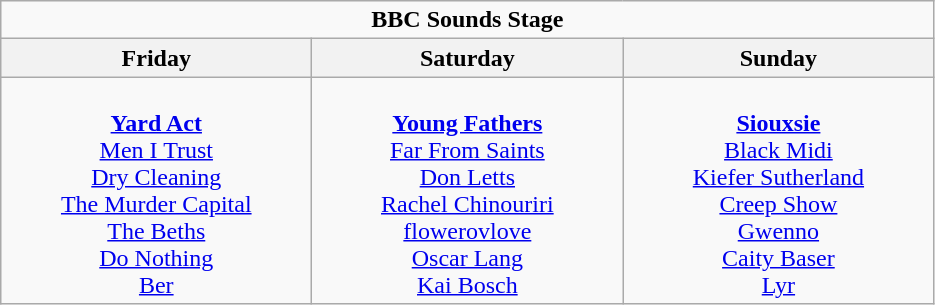<table class="wikitable">
<tr>
<td colspan="3" align="center"><strong>BBC Sounds Stage</strong></td>
</tr>
<tr>
<th>Friday</th>
<th>Saturday</th>
<th>Sunday</th>
</tr>
<tr>
<td valign="top" align="center" width=200><br><strong><a href='#'>Yard Act</a></strong>
<br> <a href='#'>Men I Trust</a>
<br> <a href='#'>Dry Cleaning</a>
<br> <a href='#'>The Murder Capital</a>
<br> <a href='#'>The Beths</a>
<br> <a href='#'>Do Nothing</a>
<br> <a href='#'>Ber</a></td>
<td valign="top" align="center" width=200><br><strong><a href='#'>Young Fathers</a></strong>
<br> <a href='#'>Far From Saints</a>
<br> <a href='#'>Don Letts</a>
<br> <a href='#'>Rachel Chinouriri</a>
<br> <a href='#'>flowerovlove</a>
<br><a href='#'>Oscar Lang</a>
<br> <a href='#'>Kai Bosch</a></td>
<td valign="top" align="center" width=200><br><strong><a href='#'>Siouxsie</a></strong> 
<br> <a href='#'>Black Midi</a>
<br> <a href='#'>Kiefer Sutherland</a>
<br> <a href='#'>Creep Show</a>
<br> <a href='#'>Gwenno</a>
<br> <a href='#'>Caity Baser</a>
<br> <a href='#'>Lyr</a></td>
</tr>
</table>
